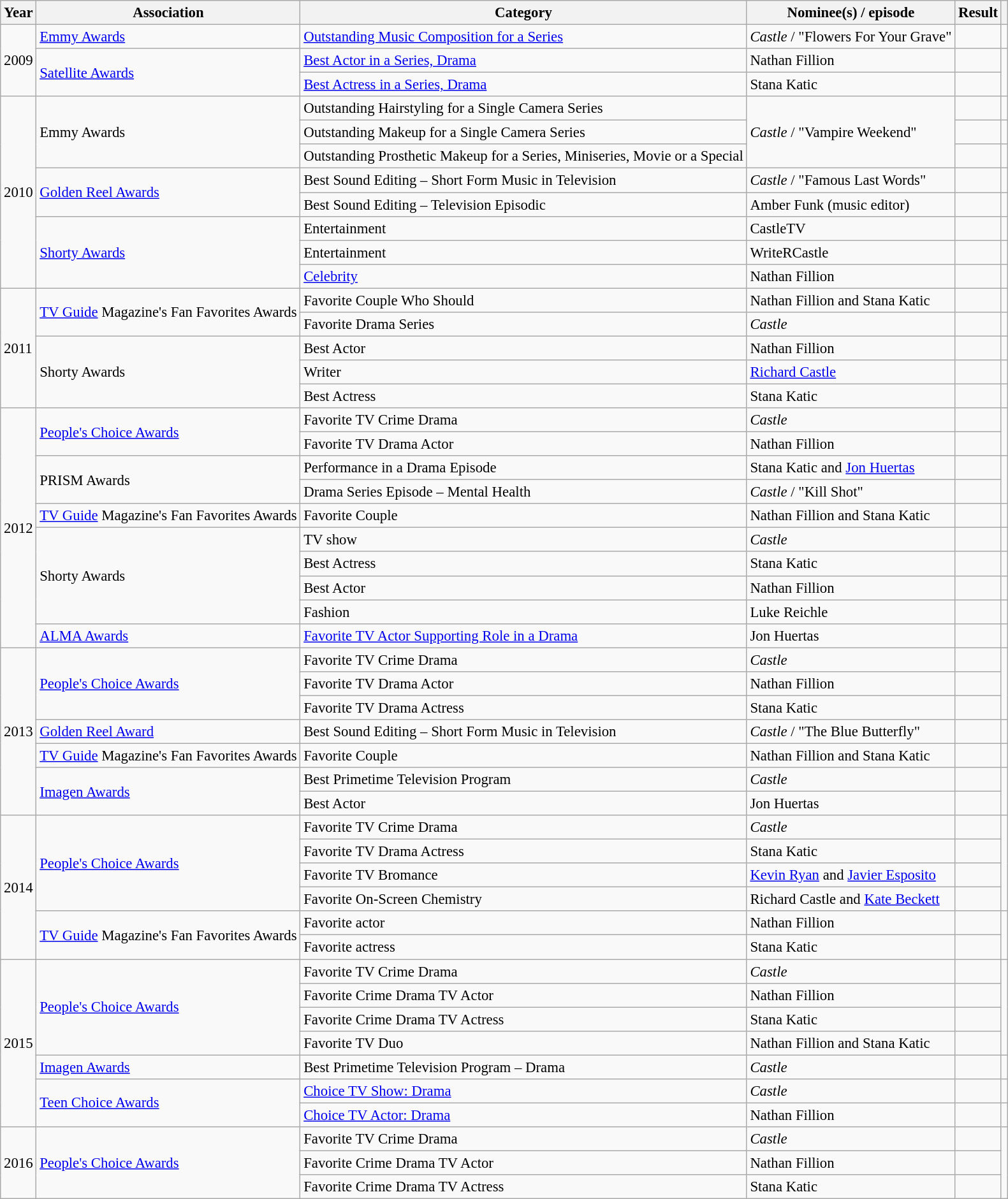<table class="wikitable" style="font-size: 95%;">
<tr style="text-align:center;">
<th>Year</th>
<th>Association</th>
<th>Category</th>
<th>Nominee(s) / episode</th>
<th>Result</th>
<th class="unsortable"></th>
</tr>
<tr>
<td rowspan="3">2009</td>
<td><a href='#'>Emmy Awards</a></td>
<td><a href='#'>Outstanding Music Composition for a Series</a></td>
<td><em>Castle</em> / "Flowers For Your Grave"</td>
<td></td>
<td></td>
</tr>
<tr>
<td rowspan="2"><a href='#'>Satellite Awards</a></td>
<td><a href='#'>Best Actor in a Series, Drama</a></td>
<td>Nathan Fillion</td>
<td></td>
<td align="center" rowspan="2"></td>
</tr>
<tr>
<td><a href='#'>Best Actress in a Series, Drama</a></td>
<td>Stana Katic</td>
<td></td>
</tr>
<tr>
<td rowspan="8">2010</td>
<td rowspan="3">Emmy Awards</td>
<td>Outstanding Hairstyling for a Single Camera Series</td>
<td rowspan="3"><em>Castle</em> / "Vampire Weekend"</td>
<td></td>
<td></td>
</tr>
<tr>
<td>Outstanding Makeup for a Single Camera Series</td>
<td></td>
<td></td>
</tr>
<tr>
<td>Outstanding Prosthetic Makeup for a Series, Miniseries, Movie or a Special</td>
<td></td>
<td></td>
</tr>
<tr>
<td rowspan="2"><a href='#'>Golden Reel Awards</a></td>
<td>Best Sound Editing – Short Form Music in Television</td>
<td><em>Castle</em> / "Famous Last Words"</td>
<td></td>
<td></td>
</tr>
<tr>
<td>Best Sound Editing – Television Episodic</td>
<td>Amber Funk (music editor)</td>
<td></td>
<td></td>
</tr>
<tr>
<td rowspan="3"><a href='#'>Shorty Awards</a></td>
<td>Entertainment</td>
<td>CastleTV</td>
<td></td>
<td></td>
</tr>
<tr>
<td>Entertainment</td>
<td>WriteRCastle</td>
<td></td>
<td></td>
</tr>
<tr>
<td><a href='#'>Celebrity</a></td>
<td>Nathan Fillion</td>
<td></td>
<td></td>
</tr>
<tr>
<td rowspan="5">2011</td>
<td rowspan="2"><a href='#'>TV Guide</a> Magazine's Fan Favorites Awards</td>
<td>Favorite Couple Who Should</td>
<td>Nathan Fillion and Stana Katic</td>
<td></td>
<td></td>
</tr>
<tr>
<td>Favorite Drama Series</td>
<td><em>Castle</em></td>
<td></td>
<td></td>
</tr>
<tr>
<td rowspan="3">Shorty Awards</td>
<td>Best Actor</td>
<td>Nathan Fillion</td>
<td></td>
<td></td>
</tr>
<tr>
<td>Writer</td>
<td><a href='#'>Richard Castle</a></td>
<td></td>
<td></td>
</tr>
<tr>
<td>Best Actress</td>
<td>Stana Katic</td>
<td></td>
<td></td>
</tr>
<tr>
<td rowspan="10">2012</td>
<td rowspan="2"><a href='#'>People's Choice Awards</a></td>
<td>Favorite TV Crime Drama</td>
<td><em>Castle</em></td>
<td></td>
<td align="center" rowspan="2"></td>
</tr>
<tr>
<td>Favorite TV Drama Actor</td>
<td>Nathan Fillion</td>
<td></td>
</tr>
<tr>
<td rowspan="2">PRISM Awards</td>
<td>Performance in a Drama Episode</td>
<td>Stana Katic and <a href='#'>Jon Huertas</a></td>
<td></td>
<td align="center" rowspan="2"></td>
</tr>
<tr>
<td>Drama Series Episode – Mental Health</td>
<td><em>Castle</em> / "Kill Shot"</td>
<td></td>
</tr>
<tr>
<td><a href='#'>TV Guide</a> Magazine's Fan Favorites Awards</td>
<td>Favorite Couple</td>
<td>Nathan Fillion and Stana Katic</td>
<td></td>
<td align="center"></td>
</tr>
<tr>
<td rowspan="4">Shorty Awards</td>
<td>TV show</td>
<td><em>Castle</em></td>
<td></td>
<td></td>
</tr>
<tr>
<td>Best Actress</td>
<td>Stana Katic</td>
<td></td>
<td></td>
</tr>
<tr>
<td>Best Actor</td>
<td>Nathan Fillion</td>
<td></td>
<td></td>
</tr>
<tr>
<td>Fashion</td>
<td>Luke Reichle</td>
<td></td>
<td></td>
</tr>
<tr>
<td><a href='#'>ALMA Awards</a></td>
<td><a href='#'>Favorite TV Actor Supporting Role in a Drama</a></td>
<td>Jon Huertas</td>
<td></td>
<td align="center"></td>
</tr>
<tr>
<td rowspan="7">2013</td>
<td rowspan="3"><a href='#'>People's Choice Awards</a></td>
<td>Favorite TV Crime Drama</td>
<td><em>Castle</em></td>
<td></td>
<td align="center" rowspan="3"></td>
</tr>
<tr>
<td>Favorite TV Drama Actor</td>
<td>Nathan Fillion</td>
<td></td>
</tr>
<tr>
<td>Favorite TV Drama Actress</td>
<td>Stana Katic</td>
<td></td>
</tr>
<tr>
<td><a href='#'>Golden Reel Award</a></td>
<td>Best Sound Editing – Short Form Music in Television</td>
<td><em>Castle</em> / "The Blue Butterfly"</td>
<td></td>
<td></td>
</tr>
<tr>
<td><a href='#'>TV Guide</a> Magazine's Fan Favorites Awards</td>
<td>Favorite Couple</td>
<td>Nathan Fillion and Stana Katic</td>
<td></td>
<td align="center"></td>
</tr>
<tr>
<td rowspan="2"><a href='#'>Imagen Awards</a></td>
<td>Best Primetime Television Program</td>
<td><em>Castle</em></td>
<td></td>
<td align="center" rowspan="2"></td>
</tr>
<tr>
<td>Best Actor</td>
<td>Jon Huertas</td>
<td></td>
</tr>
<tr>
<td rowspan="6">2014</td>
<td rowspan="4"><a href='#'>People's Choice Awards</a></td>
<td>Favorite TV Crime Drama</td>
<td><em>Castle</em></td>
<td></td>
<td align="center" rowspan="4"></td>
</tr>
<tr>
<td>Favorite TV Drama Actress</td>
<td>Stana Katic</td>
<td></td>
</tr>
<tr>
<td>Favorite TV Bromance</td>
<td><a href='#'>Kevin Ryan</a> and <a href='#'>Javier Esposito</a></td>
<td></td>
</tr>
<tr>
<td>Favorite On-Screen Chemistry</td>
<td>Richard Castle and <a href='#'>Kate Beckett</a></td>
<td></td>
</tr>
<tr>
<td rowspan="2"><a href='#'>TV Guide</a> Magazine's Fan Favorites Awards</td>
<td>Favorite actor</td>
<td>Nathan Fillion</td>
<td></td>
<td align="center" rowspan="2"></td>
</tr>
<tr>
<td>Favorite actress</td>
<td>Stana Katic</td>
<td></td>
</tr>
<tr>
<td rowspan="7">2015</td>
<td rowspan="4"><a href='#'>People's Choice Awards</a></td>
<td>Favorite TV Crime Drama</td>
<td><em>Castle</em></td>
<td></td>
<td align="center" rowspan="4"></td>
</tr>
<tr>
<td>Favorite Crime Drama TV Actor</td>
<td>Nathan Fillion</td>
<td></td>
</tr>
<tr>
<td>Favorite Crime Drama TV Actress</td>
<td>Stana Katic</td>
<td></td>
</tr>
<tr>
<td>Favorite TV Duo</td>
<td>Nathan Fillion and Stana Katic</td>
<td></td>
</tr>
<tr>
<td><a href='#'>Imagen Awards</a></td>
<td>Best Primetime Television Program – Drama</td>
<td><em>Castle</em></td>
<td></td>
<td></td>
</tr>
<tr>
<td rowspan="2"><a href='#'>Teen Choice Awards</a></td>
<td><a href='#'>Choice TV Show: Drama</a></td>
<td><em>Castle</em></td>
<td></td>
<td align="center"></td>
</tr>
<tr>
<td><a href='#'>Choice TV Actor: Drama</a></td>
<td>Nathan Fillion</td>
<td></td>
<td align="center"></td>
</tr>
<tr>
<td rowspan="3">2016</td>
<td rowspan="3"><a href='#'>People's Choice Awards</a></td>
<td>Favorite TV Crime Drama</td>
<td><em>Castle</em></td>
<td></td>
<td align="center" rowspan="3"></td>
</tr>
<tr>
<td>Favorite Crime Drama TV Actor</td>
<td>Nathan Fillion</td>
<td></td>
</tr>
<tr>
<td>Favorite Crime Drama TV Actress</td>
<td>Stana Katic</td>
<td></td>
</tr>
</table>
